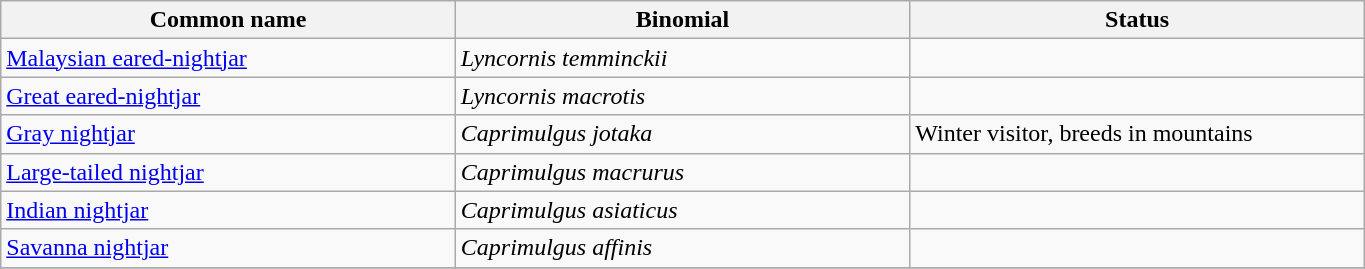<table width=72% class="wikitable">
<tr>
<th width=24%>Common name</th>
<th width=24%>Binomial</th>
<th width=24%>Status</th>
</tr>
<tr>
<td><a href='#'>Malaysian eared-nightjar</a></td>
<td><em>Lyncornis temminckii</em></td>
<td></td>
</tr>
<tr>
<td><a href='#'>Great eared-nightjar</a></td>
<td><em>Lyncornis macrotis</em></td>
<td></td>
</tr>
<tr>
<td><a href='#'>Gray nightjar</a></td>
<td><em>Caprimulgus jotaka</em></td>
<td>Winter visitor, breeds in mountains</td>
</tr>
<tr>
<td><a href='#'>Large-tailed nightjar</a></td>
<td><em>Caprimulgus macrurus</em></td>
<td></td>
</tr>
<tr>
<td><a href='#'>Indian nightjar</a></td>
<td><em>Caprimulgus asiaticus</em></td>
<td></td>
</tr>
<tr>
<td><a href='#'>Savanna nightjar</a></td>
<td><em>Caprimulgus affinis</em></td>
<td></td>
</tr>
<tr>
</tr>
</table>
